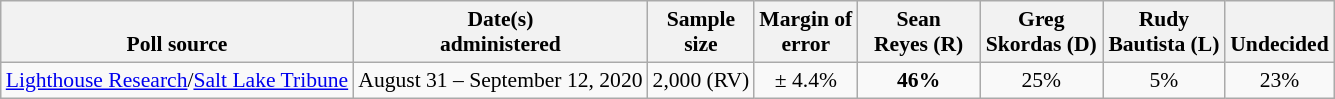<table class="wikitable" style="text-align:center;font-size:90%;">
<tr valign= bottom>
<th>Poll source</th>
<th>Date(s)<br>administered</th>
<th>Sample<br>size</th>
<th>Margin of<br>error</th>
<th style="width:75px;">Sean<br>Reyes (R)</th>
<th style="width:75px;">Greg<br>Skordas (D)</th>
<th style="width:75px;">Rudy<br>Bautista (L)</th>
<th style="width:50px;">Undecided</th>
</tr>
<tr>
<td style="text-align:left;"><a href='#'>Lighthouse Research</a>/<a href='#'>Salt Lake Tribune</a></td>
<td>August 31 – September 12, 2020</td>
<td>2,000 (RV)</td>
<td>± 4.4%</td>
<td><strong>46%</strong></td>
<td>25%</td>
<td>5%</td>
<td>23%</td>
</tr>
</table>
